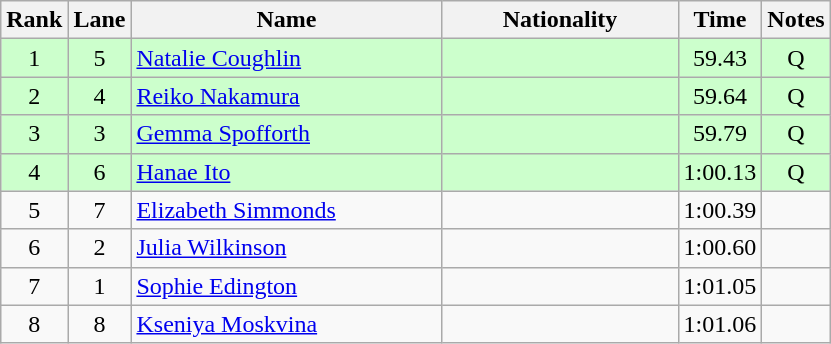<table class="wikitable" style="text-align:center">
<tr>
<th>Rank</th>
<th>Lane</th>
<th width=200>Name</th>
<th width=150>Nationality</th>
<th>Time</th>
<th>Notes</th>
</tr>
<tr bgcolor=ccffcc>
<td>1</td>
<td>5</td>
<td align=left><a href='#'>Natalie Coughlin</a></td>
<td align=left></td>
<td>59.43</td>
<td>Q</td>
</tr>
<tr bgcolor=ccffcc>
<td>2</td>
<td>4</td>
<td align=left><a href='#'>Reiko Nakamura</a></td>
<td align=left></td>
<td>59.64</td>
<td>Q</td>
</tr>
<tr bgcolor=ccffcc>
<td>3</td>
<td>3</td>
<td align=left><a href='#'>Gemma Spofforth</a></td>
<td align=left></td>
<td>59.79</td>
<td>Q</td>
</tr>
<tr bgcolor=ccffcc>
<td>4</td>
<td>6</td>
<td align=left><a href='#'>Hanae Ito</a></td>
<td align=left></td>
<td>1:00.13</td>
<td>Q</td>
</tr>
<tr>
<td>5</td>
<td>7</td>
<td align=left><a href='#'>Elizabeth Simmonds</a></td>
<td align=left></td>
<td>1:00.39</td>
<td></td>
</tr>
<tr>
<td>6</td>
<td>2</td>
<td align=left><a href='#'>Julia Wilkinson</a></td>
<td align=left></td>
<td>1:00.60</td>
<td></td>
</tr>
<tr>
<td>7</td>
<td>1</td>
<td align=left><a href='#'>Sophie Edington</a></td>
<td align=left></td>
<td>1:01.05</td>
<td></td>
</tr>
<tr>
<td>8</td>
<td>8</td>
<td align=left><a href='#'>Kseniya Moskvina</a></td>
<td align=left></td>
<td>1:01.06</td>
<td></td>
</tr>
</table>
